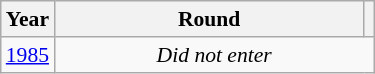<table class="wikitable" style="text-align: center; font-size:90%">
<tr>
<th>Year</th>
<th style="width:200px">Round</th>
<th></th>
</tr>
<tr>
<td><a href='#'>1985</a></td>
<td colspan="2"><em>Did not enter</em></td>
</tr>
</table>
